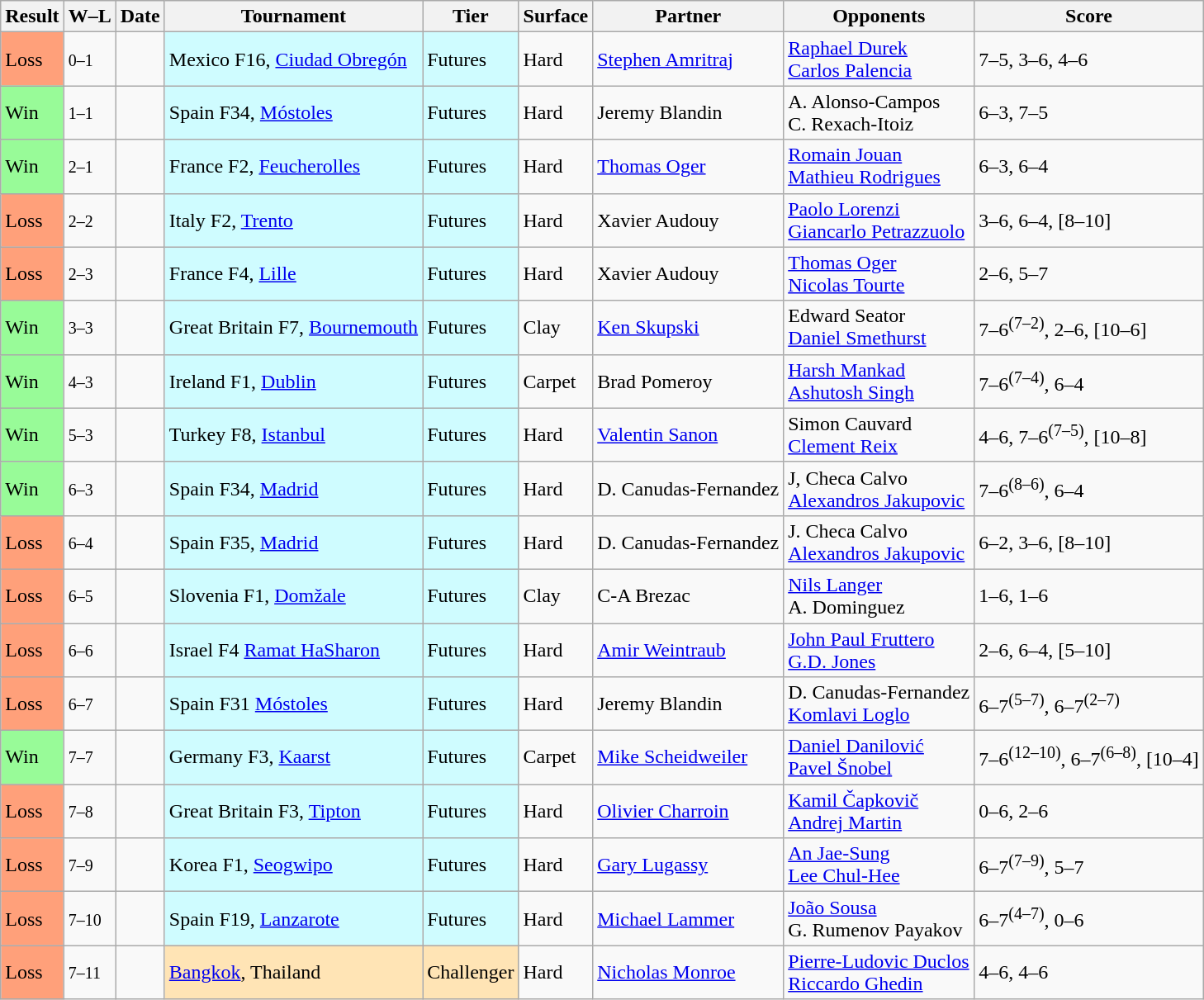<table class="sortable wikitable">
<tr>
<th>Result</th>
<th class="unsortable">W–L</th>
<th>Date</th>
<th>Tournament</th>
<th>Tier</th>
<th>Surface</th>
<th>Partner</th>
<th>Opponents</th>
<th class="unsortable">Score</th>
</tr>
<tr>
<td bgcolor=FFA07A>Loss</td>
<td><small>0–1</small></td>
<td></td>
<td style="background:#cffcff;">Mexico F16, <a href='#'>Ciudad Obregón</a></td>
<td style="background:#cffcff;">Futures</td>
<td>Hard</td>
<td> <a href='#'>Stephen Amritraj</a></td>
<td> <a href='#'>Raphael Durek</a> <br>  <a href='#'>Carlos Palencia</a></td>
<td>7–5, 3–6, 4–6</td>
</tr>
<tr>
<td bgcolor=98FB98>Win</td>
<td><small>1–1</small></td>
<td></td>
<td style="background:#cffcff;">Spain F34, <a href='#'>Móstoles</a></td>
<td style="background:#cffcff;">Futures</td>
<td>Hard</td>
<td> Jeremy Blandin</td>
<td> A. Alonso-Campos <br>  C. Rexach-Itoiz</td>
<td>6–3, 7–5</td>
</tr>
<tr>
<td bgcolor=98FB98>Win</td>
<td><small>2–1</small></td>
<td></td>
<td style="background:#cffcff;">France F2, <a href='#'>Feucherolles</a></td>
<td style="background:#cffcff;">Futures</td>
<td>Hard</td>
<td> <a href='#'>Thomas Oger</a></td>
<td> <a href='#'>Romain Jouan</a> <br>  <a href='#'>Mathieu Rodrigues</a></td>
<td>6–3, 6–4</td>
</tr>
<tr>
<td bgcolor=FFA07A>Loss</td>
<td><small>2–2</small></td>
<td></td>
<td style="background:#cffcff;">Italy F2, <a href='#'>Trento</a></td>
<td style="background:#cffcff;">Futures</td>
<td>Hard</td>
<td> Xavier Audouy</td>
<td> <a href='#'>Paolo Lorenzi</a> <br>  <a href='#'>Giancarlo Petrazzuolo</a></td>
<td>3–6, 6–4, [8–10]</td>
</tr>
<tr>
<td bgcolor=FFA07A>Loss</td>
<td><small>2–3</small></td>
<td></td>
<td style="background:#cffcff;">France F4, <a href='#'>Lille</a></td>
<td style="background:#cffcff;">Futures</td>
<td>Hard</td>
<td> Xavier Audouy</td>
<td> <a href='#'>Thomas Oger</a> <br>  <a href='#'>Nicolas Tourte</a></td>
<td>2–6, 5–7</td>
</tr>
<tr>
<td bgcolor=98FB98>Win</td>
<td><small>3–3</small></td>
<td></td>
<td style="background:#cffcff;">Great Britain F7, <a href='#'>Bournemouth</a></td>
<td style="background:#cffcff;">Futures</td>
<td>Clay</td>
<td> <a href='#'>Ken Skupski</a></td>
<td> Edward Seator <br>  <a href='#'>Daniel Smethurst</a></td>
<td>7–6<sup>(7–2)</sup>, 2–6, [10–6]</td>
</tr>
<tr>
<td bgcolor=98FB98>Win</td>
<td><small>4–3</small></td>
<td></td>
<td style="background:#cffcff;">Ireland F1, <a href='#'>Dublin</a></td>
<td style="background:#cffcff;">Futures</td>
<td>Carpet</td>
<td> Brad Pomeroy</td>
<td> <a href='#'>Harsh Mankad</a> <br>  <a href='#'>Ashutosh Singh</a></td>
<td>7–6<sup>(7–4)</sup>, 6–4</td>
</tr>
<tr>
<td bgcolor=98FB98>Win</td>
<td><small>5–3</small></td>
<td></td>
<td style="background:#cffcff;">Turkey F8, <a href='#'>Istanbul</a></td>
<td style="background:#cffcff;">Futures</td>
<td>Hard</td>
<td> <a href='#'>Valentin Sanon</a></td>
<td> Simon Cauvard <br>  <a href='#'>Clement Reix</a></td>
<td>4–6, 7–6<sup>(7–5)</sup>, [10–8]</td>
</tr>
<tr>
<td bgcolor=98FB98>Win</td>
<td><small>6–3</small></td>
<td></td>
<td style="background:#cffcff;">Spain F34, <a href='#'>Madrid</a></td>
<td style="background:#cffcff;">Futures</td>
<td>Hard</td>
<td> D. Canudas-Fernandez</td>
<td> J, Checa Calvo <br>  <a href='#'>Alexandros Jakupovic</a></td>
<td>7–6<sup>(8–6)</sup>, 6–4</td>
</tr>
<tr>
<td bgcolor=FFA07A>Loss</td>
<td><small>6–4</small></td>
<td></td>
<td style="background:#cffcff;">Spain F35, <a href='#'>Madrid</a></td>
<td style="background:#cffcff;">Futures</td>
<td>Hard</td>
<td> D. Canudas-Fernandez</td>
<td> J. Checa Calvo <br>  <a href='#'>Alexandros Jakupovic</a></td>
<td>6–2, 3–6, [8–10]</td>
</tr>
<tr>
<td bgcolor=FFA07A>Loss</td>
<td><small>6–5</small></td>
<td></td>
<td style="background:#cffcff;">Slovenia F1, <a href='#'>Domžale</a></td>
<td style="background:#cffcff;">Futures</td>
<td>Clay</td>
<td> C-A Brezac</td>
<td> <a href='#'>Nils Langer</a> <br>  A. Dominguez</td>
<td>1–6, 1–6</td>
</tr>
<tr>
<td bgcolor=FFA07A>Loss</td>
<td><small>6–6</small></td>
<td></td>
<td style="background:#cffcff;">Israel F4 <a href='#'>Ramat HaSharon</a></td>
<td style="background:#cffcff;">Futures</td>
<td>Hard</td>
<td> <a href='#'>Amir Weintraub</a></td>
<td> <a href='#'>John Paul Fruttero</a> <br>  <a href='#'>G.D. Jones</a></td>
<td>2–6, 6–4, [5–10]</td>
</tr>
<tr>
<td bgcolor=FFA07A>Loss</td>
<td><small>6–7</small></td>
<td></td>
<td style="background:#cffcff;">Spain F31 <a href='#'>Móstoles</a></td>
<td style="background:#cffcff;">Futures</td>
<td>Hard</td>
<td> Jeremy Blandin</td>
<td> D. Canudas-Fernandez <br>  <a href='#'>Komlavi Loglo</a></td>
<td>6–7<sup>(5–7)</sup>, 6–7<sup>(2–7)</sup></td>
</tr>
<tr>
<td bgcolor=98FB98>Win</td>
<td><small>7–7</small></td>
<td></td>
<td style="background:#cffcff;">Germany F3, <a href='#'>Kaarst</a></td>
<td style="background:#cffcff;">Futures</td>
<td>Carpet</td>
<td> <a href='#'>Mike Scheidweiler</a></td>
<td> <a href='#'>Daniel Danilović</a> <br>  <a href='#'>Pavel Šnobel</a></td>
<td>7–6<sup>(12–10)</sup>, 6–7<sup>(6–8)</sup>, [10–4]</td>
</tr>
<tr>
<td bgcolor=FFA07A>Loss</td>
<td><small>7–8</small></td>
<td></td>
<td style="background:#cffcff;">Great Britain F3, <a href='#'>Tipton</a></td>
<td style="background:#cffcff;">Futures</td>
<td>Hard</td>
<td> <a href='#'>Olivier Charroin</a></td>
<td> <a href='#'>Kamil Čapkovič</a> <br>  <a href='#'>Andrej Martin</a></td>
<td>0–6, 2–6</td>
</tr>
<tr>
<td bgcolor=FFA07A>Loss</td>
<td><small>7–9</small></td>
<td></td>
<td style="background:#cffcff;">Korea F1, <a href='#'>Seogwipo</a></td>
<td style="background:#cffcff;">Futures</td>
<td>Hard</td>
<td> <a href='#'>Gary Lugassy</a></td>
<td> <a href='#'>An Jae-Sung</a> <br>  <a href='#'>Lee Chul-Hee</a></td>
<td>6–7<sup>(7–9)</sup>, 5–7</td>
</tr>
<tr>
<td bgcolor=FFA07A>Loss</td>
<td><small>7–10</small></td>
<td></td>
<td style="background:#cffcff;">Spain F19, <a href='#'>Lanzarote</a></td>
<td style="background:#cffcff;">Futures</td>
<td>Hard</td>
<td> <a href='#'>Michael Lammer</a></td>
<td> <a href='#'>João Sousa</a> <br>  G. Rumenov Payakov</td>
<td>6–7<sup>(4–7)</sup>, 0–6</td>
</tr>
<tr>
<td bgcolor=FFA07A>Loss</td>
<td><small>7–11</small></td>
<td></td>
<td style="background:moccasin;"><a href='#'>Bangkok</a>, Thailand</td>
<td style="background:moccasin;">Challenger</td>
<td>Hard</td>
<td> <a href='#'>Nicholas Monroe</a></td>
<td> <a href='#'>Pierre-Ludovic Duclos</a> <br>  <a href='#'>Riccardo Ghedin</a></td>
<td>4–6, 4–6</td>
</tr>
</table>
